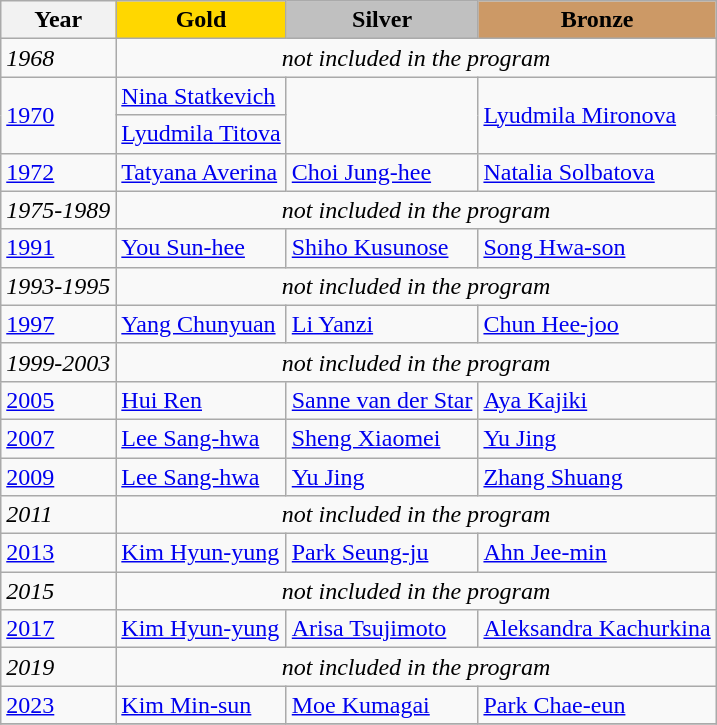<table class="wikitable">
<tr>
<th>Year</th>
<td align=center bgcolor=gold><strong>Gold</strong></td>
<td align=center bgcolor=silver><strong>Silver</strong></td>
<td align=center bgcolor=cc9966><strong>Bronze</strong></td>
</tr>
<tr>
<td><em>1968</em></td>
<td colspan=3 align=center><em>not included in the program</em></td>
</tr>
<tr>
<td rowspan="2"><a href='#'>1970</a></td>
<td> <a href='#'>Nina Statkevich</a></td>
<td rowspan="2"></td>
<td rowspan="2"> <a href='#'>Lyudmila Mironova</a></td>
</tr>
<tr>
<td> <a href='#'>Lyudmila Titova</a></td>
</tr>
<tr>
<td><a href='#'>1972</a></td>
<td> <a href='#'>Tatyana Averina</a></td>
<td> <a href='#'>Choi Jung-hee</a></td>
<td> <a href='#'>Natalia Solbatova</a></td>
</tr>
<tr>
<td><em>1975-1989</em></td>
<td colspan=3 align=center><em>not included in the program</em></td>
</tr>
<tr>
<td><a href='#'>1991</a></td>
<td> <a href='#'>You Sun-hee</a></td>
<td> <a href='#'>Shiho Kusunose</a></td>
<td> <a href='#'>Song Hwa-son</a></td>
</tr>
<tr>
<td><em>1993-1995</em></td>
<td colspan=3 align=center><em>not included in the program</em></td>
</tr>
<tr>
<td><a href='#'>1997</a></td>
<td> <a href='#'>Yang Chunyuan</a></td>
<td> <a href='#'>Li Yanzi</a></td>
<td> <a href='#'>Chun Hee-joo</a></td>
</tr>
<tr>
<td><em>1999-2003</em></td>
<td colspan=3 align=center><em>not included in the program</em></td>
</tr>
<tr>
<td><a href='#'>2005</a></td>
<td> <a href='#'>Hui Ren</a></td>
<td> <a href='#'>Sanne van der Star</a></td>
<td> <a href='#'>Aya Kajiki</a></td>
</tr>
<tr>
<td><a href='#'>2007</a></td>
<td> <a href='#'>Lee Sang-hwa</a></td>
<td> <a href='#'>Sheng Xiaomei</a></td>
<td> <a href='#'>Yu Jing</a></td>
</tr>
<tr>
<td><a href='#'>2009</a></td>
<td> <a href='#'>Lee Sang-hwa</a></td>
<td> <a href='#'>Yu Jing</a></td>
<td> <a href='#'>Zhang Shuang</a></td>
</tr>
<tr>
<td><em>2011</em></td>
<td colspan=3 align=center><em>not included in the program</em></td>
</tr>
<tr>
<td><a href='#'>2013</a></td>
<td> <a href='#'>Kim Hyun-yung</a></td>
<td> <a href='#'>Park Seung-ju</a></td>
<td> <a href='#'>Ahn Jee-min</a></td>
</tr>
<tr>
<td><em>2015</em></td>
<td colspan=3 align=center><em>not included in the program</em></td>
</tr>
<tr>
<td><a href='#'>2017</a></td>
<td> <a href='#'>Kim Hyun-yung</a></td>
<td> <a href='#'>Arisa Tsujimoto</a></td>
<td> <a href='#'>Aleksandra Kachurkina</a></td>
</tr>
<tr>
<td><em>2019</em></td>
<td colspan=3 align=center><em>not included in the program</em></td>
</tr>
<tr>
<td><a href='#'>2023</a></td>
<td> <a href='#'>Kim Min-sun</a></td>
<td> <a href='#'>Moe Kumagai</a></td>
<td> <a href='#'>Park Chae-eun</a></td>
</tr>
<tr>
</tr>
</table>
